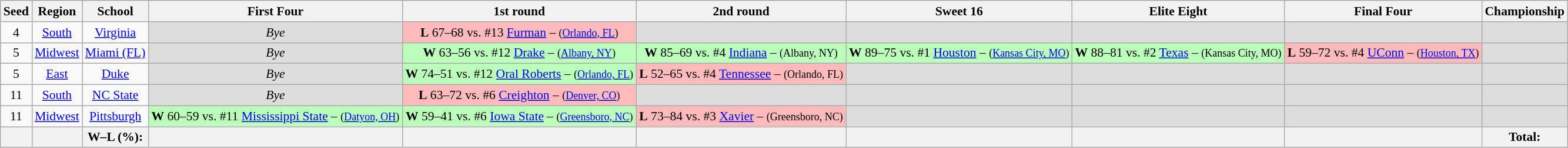<table class="sortable wikitable" style="white-space:nowrap; text-align:center; font-size:90%;">
<tr>
<th>Seed</th>
<th>Region</th>
<th>School</th>
<th>First Four</th>
<th>1st round</th>
<th>2nd round</th>
<th>Sweet 16</th>
<th>Elite Eight</th>
<th>Final Four</th>
<th>Championship</th>
</tr>
<tr>
<td>4</td>
<td><a href='#'>South</a></td>
<td><a href='#'>Virginia</a></td>
<td style="background:#ddd;"><em>Bye</em></td>
<td style="background:#fbb;"><strong>L</strong> 67–68 vs. #13 <a href='#'>Furman</a> – <small>(<a href='#'>Orlando, FL</a>)</small></td>
<td style="background:#ddd;"></td>
<td style="background:#ddd;"></td>
<td style="background:#ddd;"></td>
<td style="background:#ddd;"></td>
<td style="background:#ddd;"></td>
</tr>
<tr>
<td>5</td>
<td><a href='#'>Midwest</a></td>
<td><a href='#'>Miami (FL)</a></td>
<td style="background:#ddd;"><em>Bye</em></td>
<td style="background:#bfb;"><strong>W</strong> 63–56 vs. #12 <a href='#'>Drake</a> – <small>(<a href='#'>Albany, NY</a>)</small></td>
<td style="background:#bfb;"><strong>W</strong> 85–69 vs. #4 <a href='#'>Indiana</a> – <small>(Albany, NY)</small></td>
<td style="background:#bfb;"><strong>W</strong> 89–75 vs. #1 <a href='#'>Houston</a> – <small>(<a href='#'>Kansas City, MO</a>)</small></td>
<td style="background:#bfb;"><strong>W</strong> 88–81 vs. #2 <a href='#'>Texas</a> – <small>(Kansas City, MO)</small></td>
<td style="background:#fbb;"><strong>L</strong> 59–72 vs. #4 <a href='#'>UConn</a> – <small>(<a href='#'>Houston, TX</a>)</small></td>
<td style="background:#ddd;"></td>
</tr>
<tr>
<td>5</td>
<td><a href='#'>East</a></td>
<td><a href='#'>Duke</a></td>
<td style="background:#ddd;"><em>Bye</em></td>
<td style="background:#bfb;"><strong>W</strong> 74–51 vs. #12 <a href='#'>Oral Roberts</a> – <small>(<a href='#'>Orlando, FL</a>)</small></td>
<td style="background:#fbb;"><strong>L</strong> 52–65 vs. #4 <a href='#'>Tennessee</a> – <small>(Orlando, FL)</small></td>
<td style="background:#ddd;"></td>
<td style="background:#ddd;"></td>
<td style="background:#ddd;"></td>
<td style="background:#ddd;"></td>
</tr>
<tr>
<td>11</td>
<td><a href='#'>South</a></td>
<td><a href='#'>NC State</a></td>
<td style="background:#ddd;"><em>Bye</em></td>
<td style="background:#fbb;"><strong>L</strong> 63–72 vs. #6 <a href='#'>Creighton</a> – <small>(<a href='#'>Denver, CO</a>)</small></td>
<td style="background:#ddd;"></td>
<td style="background:#ddd;"></td>
<td style="background:#ddd;"></td>
<td style="background:#ddd;"></td>
<td style="background:#ddd;"></td>
</tr>
<tr>
<td>11</td>
<td><a href='#'>Midwest</a></td>
<td><a href='#'>Pittsburgh</a></td>
<td style="background:#bfb;"><strong>W</strong> 60–59 vs. #11 <a href='#'>Mississippi State</a> – <small>(<a href='#'>Datyon, OH</a>)</small></td>
<td style="background:#bfb;"><strong>W</strong> 59–41 vs. #6 <a href='#'>Iowa State</a> – <small>(<a href='#'>Greensboro, NC</a>)</small></td>
<td style="background:#fbb;"><strong>L</strong> 73–84 vs. #3 <a href='#'>Xavier</a> – <small>(Greensboro, NC)</small></td>
<td style="background:#ddd;"></td>
<td style="background:#ddd;"></td>
<td style="background:#ddd;"></td>
<td style="background:#ddd;"></td>
</tr>
<tr>
<th></th>
<th></th>
<th>W–L (%):</th>
<th></th>
<th></th>
<th></th>
<th></th>
<th></th>
<th></th>
<th> Total: </th>
</tr>
</table>
